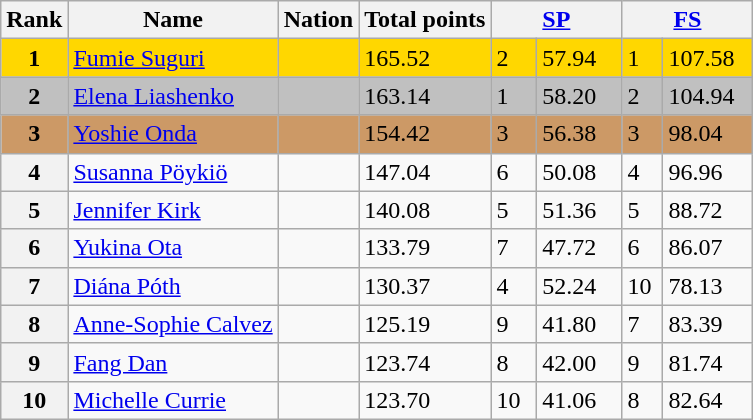<table class="wikitable">
<tr>
<th>Rank</th>
<th>Name</th>
<th>Nation</th>
<th>Total points</th>
<th colspan="2" width="80px"><a href='#'>SP</a></th>
<th colspan="2" width="80px"><a href='#'>FS</a></th>
</tr>
<tr bgcolor="gold">
<td align="center"><strong>1</strong></td>
<td><a href='#'>Fumie Suguri</a></td>
<td></td>
<td>165.52</td>
<td>2</td>
<td>57.94</td>
<td>1</td>
<td>107.58</td>
</tr>
<tr bgcolor="silver">
<td align="center"><strong>2</strong></td>
<td><a href='#'>Elena Liashenko</a></td>
<td></td>
<td>163.14</td>
<td>1</td>
<td>58.20</td>
<td>2</td>
<td>104.94</td>
</tr>
<tr bgcolor="cc9966">
<td align="center"><strong>3</strong></td>
<td><a href='#'>Yoshie Onda</a></td>
<td></td>
<td>154.42</td>
<td>3</td>
<td>56.38</td>
<td>3</td>
<td>98.04</td>
</tr>
<tr>
<th>4</th>
<td><a href='#'>Susanna Pöykiö</a></td>
<td></td>
<td>147.04</td>
<td>6</td>
<td>50.08</td>
<td>4</td>
<td>96.96</td>
</tr>
<tr>
<th>5</th>
<td><a href='#'>Jennifer Kirk</a></td>
<td></td>
<td>140.08</td>
<td>5</td>
<td>51.36</td>
<td>5</td>
<td>88.72</td>
</tr>
<tr>
<th>6</th>
<td><a href='#'>Yukina Ota</a></td>
<td></td>
<td>133.79</td>
<td>7</td>
<td>47.72</td>
<td>6</td>
<td>86.07</td>
</tr>
<tr>
<th>7</th>
<td><a href='#'>Diána Póth</a></td>
<td></td>
<td>130.37</td>
<td>4</td>
<td>52.24</td>
<td>10</td>
<td>78.13</td>
</tr>
<tr>
<th>8</th>
<td><a href='#'>Anne-Sophie Calvez</a></td>
<td></td>
<td>125.19</td>
<td>9</td>
<td>41.80</td>
<td>7</td>
<td>83.39</td>
</tr>
<tr>
<th>9</th>
<td><a href='#'>Fang Dan</a></td>
<td></td>
<td>123.74</td>
<td>8</td>
<td>42.00</td>
<td>9</td>
<td>81.74</td>
</tr>
<tr>
<th>10</th>
<td><a href='#'>Michelle Currie</a></td>
<td></td>
<td>123.70</td>
<td>10</td>
<td>41.06</td>
<td>8</td>
<td>82.64</td>
</tr>
</table>
